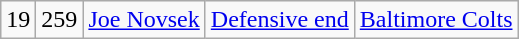<table class="wikitable" style="text-align:center">
<tr>
<td>19</td>
<td>259</td>
<td><a href='#'>Joe Novsek</a></td>
<td><a href='#'>Defensive end</a></td>
<td><a href='#'>Baltimore Colts</a></td>
</tr>
</table>
